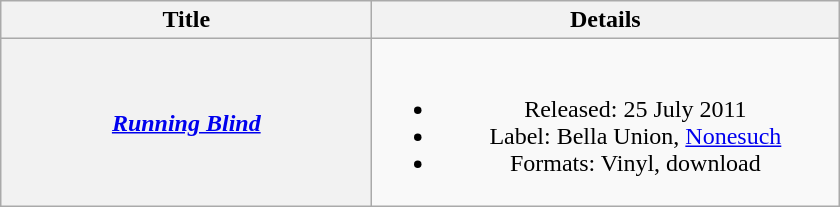<table class="wikitable plainrowheaders" style="text-align:center;">
<tr>
<th scope="col" rowspan="1" style="width:15em;">Title</th>
<th scope="col" rowspan="1" style="width:19em;">Details</th>
</tr>
<tr>
<th scope="row"><em><a href='#'>Running Blind</a></em></th>
<td><br><ul><li>Released: 25 July 2011</li><li>Label: Bella Union, <a href='#'>Nonesuch</a></li><li>Formats: Vinyl, download</li></ul></td>
</tr>
</table>
